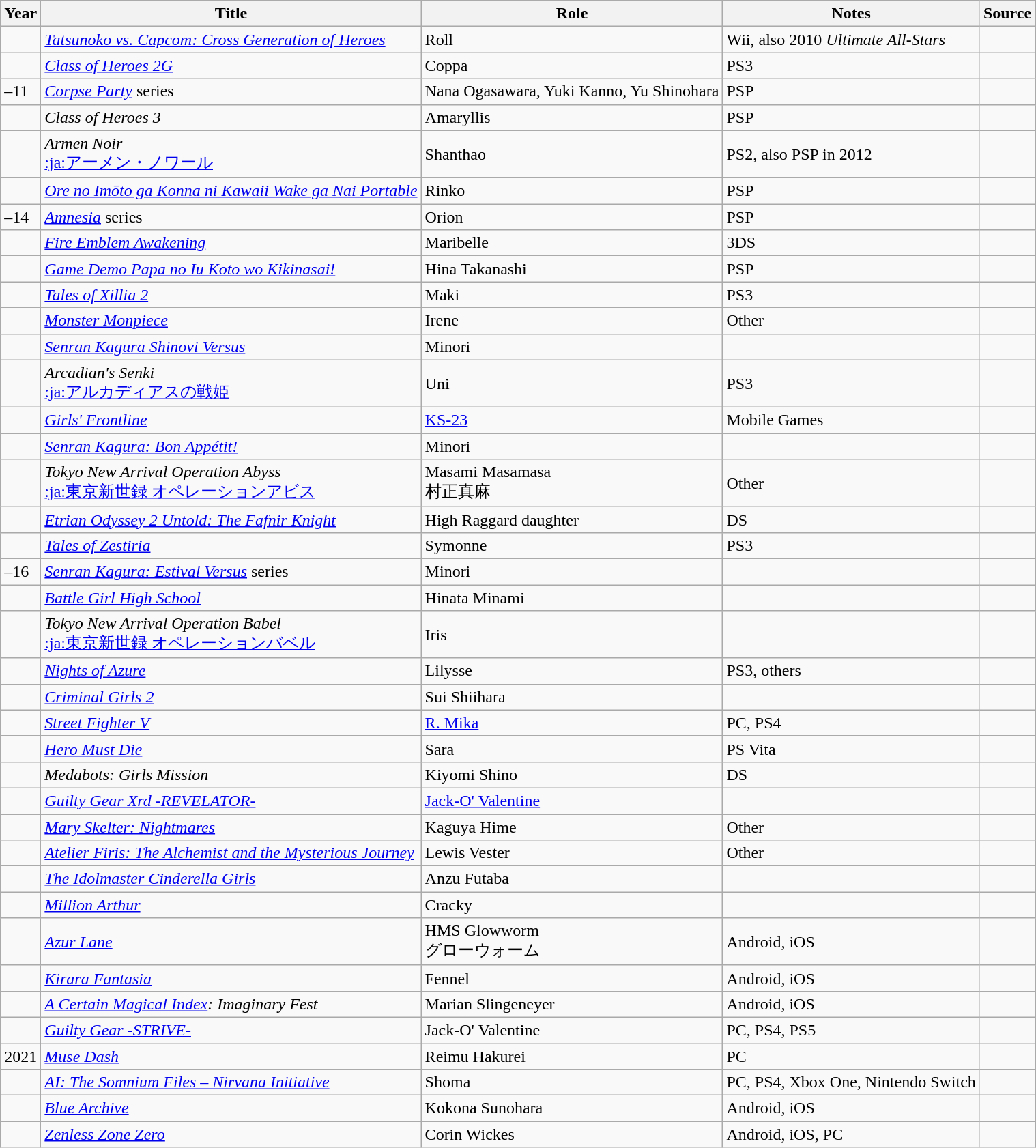<table class="wikitable sortable plainrowheaders">
<tr>
<th>Year</th>
<th>Title</th>
<th>Role</th>
<th class="unsortable">Notes</th>
<th class="unsortable">Source</th>
</tr>
<tr>
<td></td>
<td><em><a href='#'>Tatsunoko vs. Capcom: Cross Generation of Heroes</a></em></td>
<td>Roll</td>
<td>Wii, also 2010 <em>Ultimate All-Stars</em></td>
<td></td>
</tr>
<tr>
<td></td>
<td><em><a href='#'>Class of Heroes 2G</a></em></td>
<td>Coppa</td>
<td>PS3</td>
<td></td>
</tr>
<tr>
<td>–11</td>
<td><em><a href='#'>Corpse Party</a></em> series</td>
<td>Nana Ogasawara, Yuki Kanno, Yu Shinohara</td>
<td>PSP</td>
<td></td>
</tr>
<tr>
<td></td>
<td><em>Class of Heroes 3</em></td>
<td>Amaryllis </td>
<td>PSP</td>
<td></td>
</tr>
<tr>
<td></td>
<td><em>Armen Noir</em><br><a href='#'>:ja:アーメン・ノワール</a></td>
<td>Shanthao</td>
<td>PS2, also PSP in 2012</td>
<td></td>
</tr>
<tr>
<td></td>
<td><em><a href='#'>Ore no Imōto ga Konna ni Kawaii Wake ga Nai Portable</a></em></td>
<td>Rinko</td>
<td>PSP</td>
<td></td>
</tr>
<tr>
<td>–14</td>
<td><em><a href='#'>Amnesia</a></em> series</td>
<td>Orion</td>
<td>PSP</td>
<td></td>
</tr>
<tr>
<td></td>
<td><em><a href='#'>Fire Emblem Awakening</a></em></td>
<td>Maribelle</td>
<td>3DS</td>
<td></td>
</tr>
<tr>
<td></td>
<td><em><a href='#'>Game Demo Papa no Iu Koto wo Kikinasai!</a></em></td>
<td>Hina Takanashi</td>
<td>PSP</td>
<td></td>
</tr>
<tr>
<td></td>
<td><em><a href='#'>Tales of Xillia 2</a></em></td>
<td>Maki</td>
<td>PS3</td>
<td></td>
</tr>
<tr>
<td></td>
<td><em><a href='#'>Monster Monpiece</a></em></td>
<td>Irene</td>
<td>Other</td>
<td></td>
</tr>
<tr>
<td></td>
<td><em><a href='#'>Senran Kagura Shinovi Versus</a></em></td>
<td>Minori</td>
<td></td>
<td></td>
</tr>
<tr>
<td></td>
<td><em>Arcadian's Senki</em><br><a href='#'>:ja:アルカディアスの戦姫</a></td>
<td>Uni</td>
<td>PS3</td>
<td></td>
</tr>
<tr>
<td></td>
<td><em><a href='#'>Girls' Frontline</a></em></td>
<td><a href='#'>KS-23</a></td>
<td>Mobile Games</td>
<td></td>
</tr>
<tr>
<td></td>
<td><em><a href='#'>Senran Kagura: Bon Appétit!</a></em></td>
<td>Minori</td>
<td></td>
<td></td>
</tr>
<tr>
<td></td>
<td><em>Tokyo New Arrival Operation Abyss</em><br><a href='#'>:ja:東京新世録 オペレーションアビス</a></td>
<td>Masami Masamasa<br>村正真麻</td>
<td>Other</td>
<td></td>
</tr>
<tr>
<td></td>
<td><em><a href='#'>Etrian Odyssey 2 Untold: The Fafnir Knight</a></em></td>
<td>High Raggard daughter</td>
<td>DS</td>
<td></td>
</tr>
<tr>
<td></td>
<td><em><a href='#'>Tales of Zestiria</a></em></td>
<td>Symonne</td>
<td>PS3</td>
<td></td>
</tr>
<tr>
<td>–16</td>
<td><em><a href='#'>Senran Kagura: Estival Versus</a></em> series</td>
<td>Minori</td>
<td></td>
<td></td>
</tr>
<tr>
<td></td>
<td><em><a href='#'>Battle Girl High School</a></em></td>
<td>Hinata Minami</td>
<td></td>
<td></td>
</tr>
<tr>
<td></td>
<td><em>Tokyo New Arrival Operation Babel</em><br><a href='#'>:ja:東京新世録 オペレーションバベル</a></td>
<td>Iris</td>
<td></td>
<td></td>
</tr>
<tr>
<td></td>
<td><em><a href='#'>Nights of Azure</a></em></td>
<td>Lilysse</td>
<td>PS3, others</td>
<td></td>
</tr>
<tr>
<td></td>
<td><em><a href='#'>Criminal Girls 2</a></em></td>
<td>Sui Shiihara</td>
<td></td>
<td></td>
</tr>
<tr>
<td></td>
<td><em><a href='#'>Street Fighter V</a></em></td>
<td><a href='#'>R. Mika</a></td>
<td>PC, PS4</td>
<td></td>
</tr>
<tr>
<td></td>
<td><em><a href='#'>Hero Must Die</a></em></td>
<td>Sara</td>
<td>PS Vita</td>
<td></td>
</tr>
<tr>
<td></td>
<td><em>Medabots: Girls Mission</em></td>
<td>Kiyomi Shino</td>
<td>DS</td>
<td></td>
</tr>
<tr>
<td></td>
<td><em><a href='#'>Guilty Gear Xrd -REVELATOR-</a></em></td>
<td><a href='#'>Jack-O' Valentine</a></td>
<td></td>
<td></td>
</tr>
<tr>
<td></td>
<td><em><a href='#'>Mary Skelter: Nightmares</a></em></td>
<td>Kaguya Hime</td>
<td>Other</td>
<td></td>
</tr>
<tr>
<td></td>
<td><em><a href='#'>Atelier Firis: The Alchemist and the Mysterious Journey</a></em></td>
<td>Lewis Vester</td>
<td>Other</td>
<td></td>
</tr>
<tr>
<td></td>
<td><em><a href='#'>The Idolmaster Cinderella Girls</a></em></td>
<td>Anzu Futaba</td>
<td></td>
<td></td>
</tr>
<tr>
<td></td>
<td><em><a href='#'>Million Arthur</a></em></td>
<td>Cracky</td>
<td></td>
<td></td>
</tr>
<tr>
<td></td>
<td><em><a href='#'>Azur Lane</a></em></td>
<td>HMS Glowworm<br>グローウォーム</td>
<td>Android, iOS</td>
<td></td>
</tr>
<tr>
<td></td>
<td><em><a href='#'>Kirara Fantasia</a></em></td>
<td>Fennel</td>
<td>Android, iOS</td>
<td></td>
</tr>
<tr>
<td></td>
<td><em><a href='#'>A Certain Magical Index</a>: Imaginary Fest</em></td>
<td>Marian Slingeneyer</td>
<td>Android, iOS</td>
<td></td>
</tr>
<tr>
<td></td>
<td><em><a href='#'>Guilty Gear -STRIVE-</a></em></td>
<td>Jack-O' Valentine</td>
<td>PC, PS4, PS5</td>
<td></td>
</tr>
<tr>
<td>2021</td>
<td><em><a href='#'>Muse Dash</a></em></td>
<td>Reimu Hakurei</td>
<td>PC</td>
<td></td>
</tr>
<tr>
<td></td>
<td><em><a href='#'>AI: The Somnium Files – Nirvana Initiative</a></em></td>
<td>Shoma</td>
<td>PC, PS4, Xbox One, Nintendo Switch</td>
<td></td>
</tr>
<tr>
<td></td>
<td><em><a href='#'>Blue Archive</a></em></td>
<td>Kokona Sunohara</td>
<td>Android, iOS</td>
<td></td>
</tr>
<tr>
<td></td>
<td><em><a href='#'>Zenless Zone Zero</a></em></td>
<td>Corin Wickes</td>
<td>Android, iOS, PC</td>
<td></td>
</tr>
</table>
